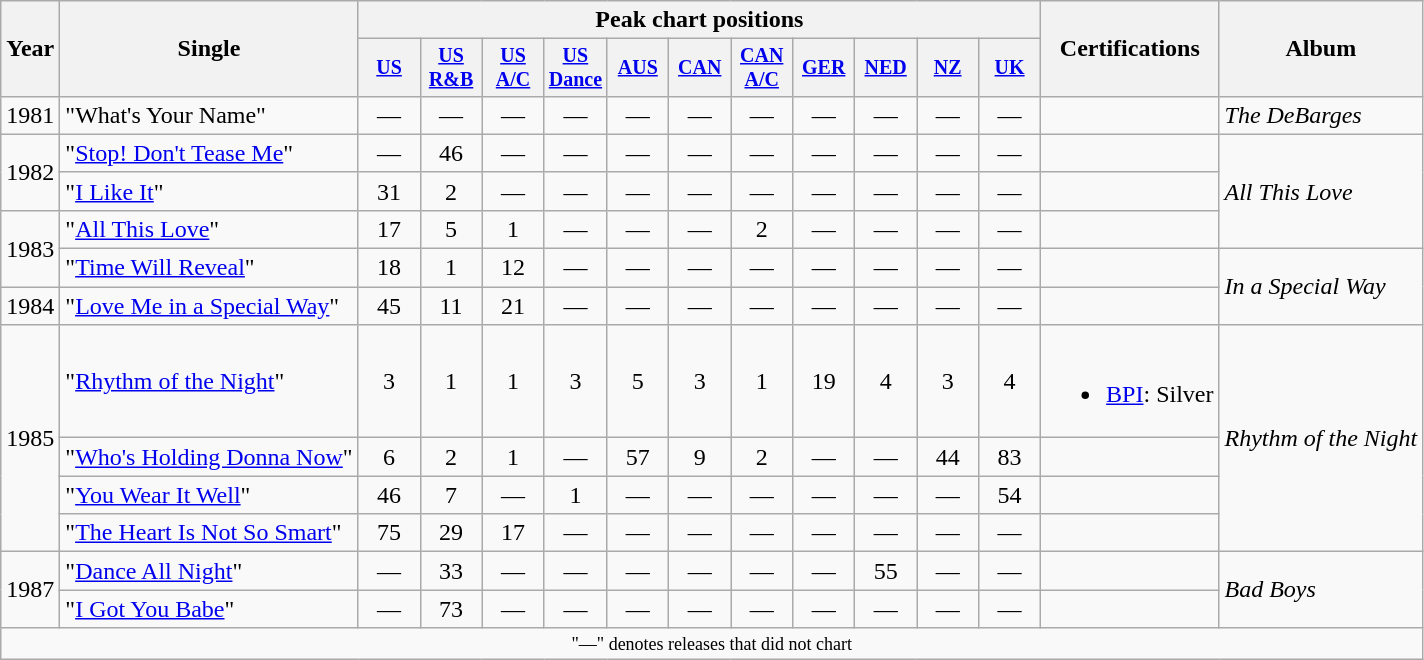<table class="wikitable" style="text-align:center;">
<tr>
<th rowspan="2">Year</th>
<th rowspan="2">Single</th>
<th colspan="11">Peak chart positions</th>
<th rowspan="2">Certifications</th>
<th rowspan="2">Album</th>
</tr>
<tr style="font-size:smaller;">
<th width="35"><a href='#'>US</a><br></th>
<th width="35"><a href='#'>US<br>R&B</a><br></th>
<th width="35"><a href='#'>US<br>A/C</a><br></th>
<th width="35"><a href='#'>US<br>Dance</a><br></th>
<th width="35"><a href='#'>AUS</a><br></th>
<th width="35"><a href='#'>CAN</a><br></th>
<th width="35"><a href='#'>CAN<br>A/C</a><br></th>
<th width="35"><a href='#'>GER</a><br></th>
<th width="35"><a href='#'>NED</a><br></th>
<th width="35"><a href='#'>NZ</a><br></th>
<th width="35"><a href='#'>UK</a><br></th>
</tr>
<tr>
<td rowspan="1">1981</td>
<td style="text-align:left;">"What's Your Name"</td>
<td>—</td>
<td>—</td>
<td>—</td>
<td>—</td>
<td>—</td>
<td>—</td>
<td>—</td>
<td>—</td>
<td>—</td>
<td>—</td>
<td>—</td>
<td></td>
<td style="text-align:left;" rowspan="1"><em>The DeBarges</em></td>
</tr>
<tr>
<td rowspan="2">1982</td>
<td style="text-align:left;">"<a href='#'>Stop! Don't Tease Me</a>"</td>
<td>—</td>
<td>46</td>
<td>—</td>
<td>—</td>
<td>—</td>
<td>—</td>
<td>—</td>
<td>—</td>
<td>—</td>
<td>—</td>
<td>—</td>
<td></td>
<td style="text-align:left;" rowspan="3"><em>All This Love</em></td>
</tr>
<tr>
<td style="text-align:left;">"<a href='#'>I Like It</a>"</td>
<td>31</td>
<td>2</td>
<td>—</td>
<td>—</td>
<td>—</td>
<td>—</td>
<td>—</td>
<td>—</td>
<td>—</td>
<td>—</td>
<td>—</td>
<td></td>
</tr>
<tr>
<td rowspan="2">1983</td>
<td style="text-align:left;">"<a href='#'>All This Love</a>"</td>
<td>17</td>
<td>5</td>
<td>1</td>
<td>—</td>
<td>—</td>
<td>—</td>
<td>2</td>
<td>—</td>
<td>—</td>
<td>—</td>
<td>—</td>
<td></td>
</tr>
<tr>
<td style="text-align:left;">"<a href='#'>Time Will Reveal</a>"</td>
<td>18</td>
<td>1</td>
<td>12</td>
<td>—</td>
<td>—</td>
<td>—</td>
<td>—</td>
<td>—</td>
<td>—</td>
<td>—</td>
<td>—</td>
<td></td>
<td style="text-align:left;" rowspan="2"><em>In a Special Way</em></td>
</tr>
<tr>
<td>1984</td>
<td style="text-align:left;">"<a href='#'>Love Me in a Special Way</a>"</td>
<td>45</td>
<td>11</td>
<td>21</td>
<td>—</td>
<td>—</td>
<td>—</td>
<td>—</td>
<td>—</td>
<td>—</td>
<td>—</td>
<td>—</td>
<td></td>
</tr>
<tr>
<td rowspan="4">1985</td>
<td style="text-align:left;">"<a href='#'>Rhythm of the Night</a>"</td>
<td>3</td>
<td>1</td>
<td>1</td>
<td>3</td>
<td>5</td>
<td>3</td>
<td>1</td>
<td>19</td>
<td>4</td>
<td>3</td>
<td>4</td>
<td><br><ul><li><a href='#'>BPI</a>: Silver</li></ul></td>
<td style="text-align:left;" rowspan="4"><em>Rhythm of the Night</em></td>
</tr>
<tr>
<td style="text-align:left;">"<a href='#'>Who's Holding Donna Now</a>"</td>
<td>6</td>
<td>2</td>
<td>1</td>
<td>—</td>
<td>57</td>
<td>9</td>
<td>2</td>
<td>—</td>
<td>—</td>
<td>44</td>
<td>83</td>
<td></td>
</tr>
<tr>
<td style="text-align:left;">"<a href='#'>You Wear It Well</a>" </td>
<td>46</td>
<td>7</td>
<td>—</td>
<td>1</td>
<td>—</td>
<td>—</td>
<td>—</td>
<td>—</td>
<td>—</td>
<td>—</td>
<td>54</td>
<td></td>
</tr>
<tr>
<td style="text-align:left;">"<a href='#'>The Heart Is Not So Smart</a>" </td>
<td>75</td>
<td>29</td>
<td>17</td>
<td>—</td>
<td>—</td>
<td>—</td>
<td>—</td>
<td>—</td>
<td>—</td>
<td>—</td>
<td>—</td>
<td></td>
</tr>
<tr>
<td rowspan="2">1987</td>
<td style="text-align:left;">"<a href='#'>Dance All Night</a>"</td>
<td>—</td>
<td>33</td>
<td>—</td>
<td>—</td>
<td>—</td>
<td>—</td>
<td>—</td>
<td>—</td>
<td>55</td>
<td>—</td>
<td>—</td>
<td></td>
<td style="text-align:left;" rowspan="2"><em>Bad Boys</em></td>
</tr>
<tr>
<td style="text-align:left;">"<a href='#'>I Got You Babe</a>"</td>
<td>—</td>
<td>73</td>
<td>—</td>
<td>—</td>
<td>—</td>
<td>—</td>
<td>—</td>
<td>—</td>
<td>—</td>
<td>—</td>
<td>—</td>
<td></td>
</tr>
<tr>
<td colspan="15" style="font-size:9pt">"—" denotes releases that did not chart</td>
</tr>
</table>
